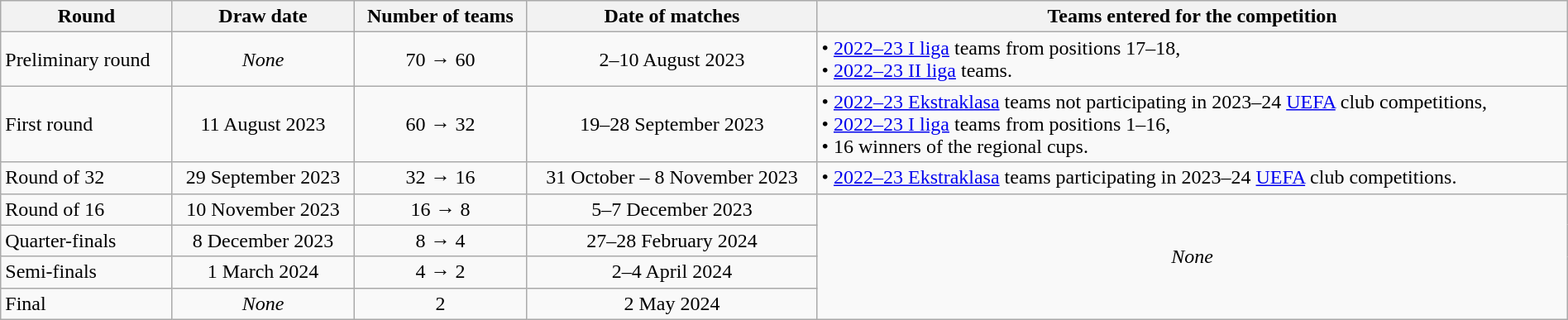<table class="wikitable" style="width:100%; text–align:right">
<tr>
<th>Round</th>
<th>Draw date</th>
<th>Number of teams</th>
<th>Date of matches</th>
<th>Teams entered for the competition</th>
</tr>
<tr>
<td align="left">Preliminary round</td>
<td align="center"><em>None</em></td>
<td align="center">70 → 60</td>
<td align="center">2–10 August 2023</td>
<td align="left">• <a href='#'>2022–23 I liga</a> teams from positions 17–18,<br>• <a href='#'>2022–23 II liga</a> teams.</td>
</tr>
<tr>
<td align="left">First round</td>
<td align="center">11 August 2023</td>
<td align="center">60 → 32</td>
<td align="center">19–28 September 2023</td>
<td align="left">• <a href='#'>2022–23 Ekstraklasa</a> teams not participating in 2023–24 <a href='#'>UEFA</a> club competitions,<br>• <a href='#'>2022–23 I liga</a> teams from positions 1–16,<br>• 16 winners of the regional cups.</td>
</tr>
<tr>
<td align="left">Round of 32</td>
<td align="center">29 September 2023</td>
<td align="center">32 → 16</td>
<td align="center">31 October – 8 November 2023</td>
<td align="left">• <a href='#'>2022–23 Ekstraklasa</a> teams participating in 2023–24 <a href='#'>UEFA</a> club competitions.</td>
</tr>
<tr>
<td align="left">Round of 16</td>
<td align="center">10 November 2023</td>
<td align="center">16 → 8</td>
<td align="center">5–7 December 2023</td>
<td rowspan="4" align="center"><em>None</em></td>
</tr>
<tr>
<td align="left">Quarter-finals</td>
<td align="center">8 December 2023</td>
<td align="center">8 → 4</td>
<td align="center">27–28 February 2024</td>
</tr>
<tr>
<td align="left">Semi-finals</td>
<td align="center">1 March 2024</td>
<td align="center">4 → 2</td>
<td align="center">2–4 April 2024</td>
</tr>
<tr>
<td align="left">Final</td>
<td align="center"><em>None</em></td>
<td align="center">2</td>
<td align="center">2 May 2024</td>
</tr>
</table>
